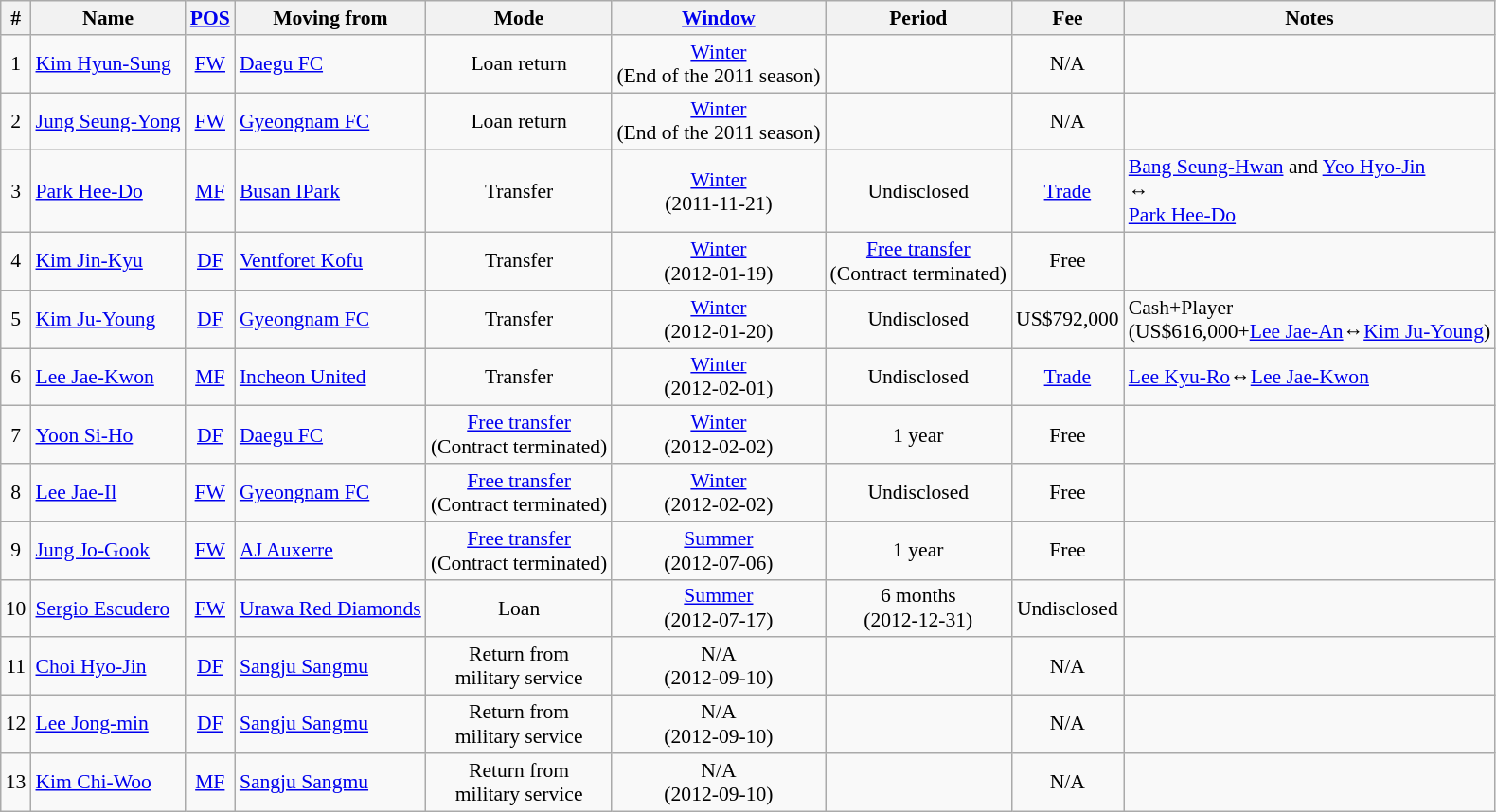<table class="wikitable sortable" style="text-align: center; font-size:90%;">
<tr>
<th>#</th>
<th>Name</th>
<th><a href='#'>POS</a></th>
<th>Moving from</th>
<th>Mode</th>
<th><a href='#'>Window</a></th>
<th>Period</th>
<th>Fee</th>
<th>Notes</th>
</tr>
<tr>
<td>1</td>
<td align=left> <a href='#'>Kim Hyun-Sung</a></td>
<td><a href='#'>FW</a></td>
<td align=left> <a href='#'>Daegu FC</a></td>
<td>Loan return</td>
<td><a href='#'>Winter</a><br>(End of the 2011 season)</td>
<td></td>
<td>N/A</td>
<td></td>
</tr>
<tr>
<td>2</td>
<td align=left> <a href='#'>Jung Seung-Yong</a></td>
<td><a href='#'>FW</a></td>
<td align=left> <a href='#'>Gyeongnam FC</a></td>
<td>Loan return</td>
<td><a href='#'>Winter</a><br>(End of the 2011 season)</td>
<td></td>
<td>N/A</td>
<td></td>
</tr>
<tr>
<td>3</td>
<td align=left> <a href='#'>Park Hee-Do</a></td>
<td><a href='#'>MF</a></td>
<td align=left> <a href='#'>Busan IPark</a></td>
<td>Transfer</td>
<td><a href='#'>Winter</a><br>(2011-11-21)</td>
<td>Undisclosed</td>
<td><a href='#'>Trade</a></td>
<td align=left><a href='#'>Bang Seung-Hwan</a> and <a href='#'>Yeo Hyo-Jin</a><br>↔<br><a href='#'>Park Hee-Do</a></td>
</tr>
<tr>
<td>4</td>
<td align=left> <a href='#'>Kim Jin-Kyu</a></td>
<td><a href='#'>DF</a></td>
<td align=left> <a href='#'>Ventforet Kofu</a></td>
<td>Transfer</td>
<td><a href='#'>Winter</a><br>(2012-01-19)</td>
<td><a href='#'>Free transfer</a><br>(Contract terminated)</td>
<td>Free</td>
<td></td>
</tr>
<tr>
<td>5</td>
<td align=left> <a href='#'>Kim Ju-Young</a></td>
<td><a href='#'>DF</a></td>
<td align=left> <a href='#'>Gyeongnam FC</a></td>
<td>Transfer</td>
<td><a href='#'>Winter</a><br>(2012-01-20)</td>
<td>Undisclosed</td>
<td Transfer>US$792,000</td>
<td align=left>Cash+Player<br>(US$616,000+<a href='#'>Lee Jae-An</a>↔<a href='#'>Kim Ju-Young</a>)</td>
</tr>
<tr>
<td>6</td>
<td align=left> <a href='#'>Lee Jae-Kwon</a></td>
<td><a href='#'>MF</a></td>
<td align=left> <a href='#'>Incheon United</a></td>
<td>Transfer</td>
<td><a href='#'>Winter</a><br>(2012-02-01)</td>
<td>Undisclosed</td>
<td><a href='#'>Trade</a></td>
<td align=left><a href='#'>Lee Kyu-Ro</a>↔<a href='#'>Lee Jae-Kwon</a></td>
</tr>
<tr>
<td>7</td>
<td align=left> <a href='#'>Yoon Si-Ho</a></td>
<td><a href='#'>DF</a></td>
<td align=left> <a href='#'>Daegu FC</a></td>
<td><a href='#'>Free transfer</a><br>(Contract terminated)</td>
<td><a href='#'>Winter</a><br>(2012-02-02)</td>
<td>1 year</td>
<td>Free</td>
<td></td>
</tr>
<tr>
<td>8</td>
<td align=left> <a href='#'>Lee Jae-Il</a></td>
<td><a href='#'>FW</a></td>
<td align=left> <a href='#'>Gyeongnam FC</a></td>
<td><a href='#'>Free transfer</a><br>(Contract terminated)</td>
<td><a href='#'>Winter</a><br>(2012-02-02)</td>
<td>Undisclosed</td>
<td>Free</td>
<td></td>
</tr>
<tr>
<td>9</td>
<td align=left> <a href='#'>Jung Jo-Gook</a></td>
<td><a href='#'>FW</a></td>
<td align=left> <a href='#'>AJ Auxerre</a></td>
<td><a href='#'>Free transfer</a><br>(Contract terminated)</td>
<td><a href='#'>Summer</a><br>(2012-07-06)</td>
<td>1 year</td>
<td>Free</td>
<td></td>
</tr>
<tr>
<td>10</td>
<td align=left> <a href='#'>Sergio Escudero</a></td>
<td><a href='#'>FW</a></td>
<td align=left> <a href='#'>Urawa Red Diamonds</a></td>
<td>Loan</td>
<td><a href='#'>Summer</a><br>(2012-07-17)</td>
<td>6 months<br>(2012-12-31)</td>
<td>Undisclosed</td>
<td></td>
</tr>
<tr>
<td>11</td>
<td align=left> <a href='#'>Choi Hyo-Jin</a></td>
<td><a href='#'>DF</a></td>
<td align=left> <a href='#'>Sangju Sangmu</a></td>
<td>Return from<br>military service</td>
<td>N/A<br>(2012-09-10)</td>
<td></td>
<td>N/A</td>
<td></td>
</tr>
<tr>
<td>12</td>
<td align=left> <a href='#'>Lee Jong-min</a></td>
<td><a href='#'>DF</a></td>
<td align=left> <a href='#'>Sangju Sangmu</a></td>
<td>Return from<br>military service</td>
<td>N/A<br>(2012-09-10)</td>
<td></td>
<td>N/A</td>
<td></td>
</tr>
<tr>
<td>13</td>
<td align=left> <a href='#'>Kim Chi-Woo</a></td>
<td><a href='#'>MF</a></td>
<td align=left> <a href='#'>Sangju Sangmu</a></td>
<td>Return from<br>military service</td>
<td>N/A<br>(2012-09-10)</td>
<td></td>
<td>N/A</td>
<td></td>
</tr>
</table>
